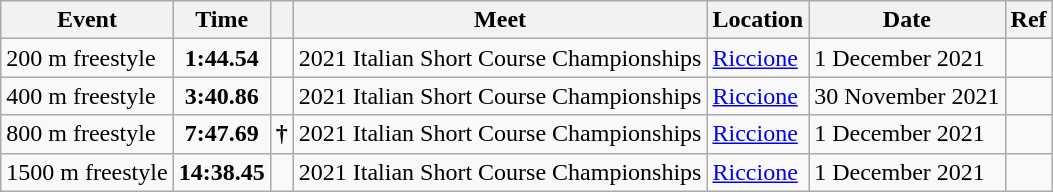<table class="wikitable">
<tr>
<th>Event</th>
<th>Time</th>
<th></th>
<th>Meet</th>
<th>Location</th>
<th>Date</th>
<th>Ref</th>
</tr>
<tr>
<td>200 m freestyle</td>
<td style="text-align:center;"><strong>1:44.54</strong></td>
<td></td>
<td>2021 Italian Short Course Championships</td>
<td><a href='#'>Riccione</a></td>
<td>1 December 2021</td>
<td style="text-align:center;"></td>
</tr>
<tr>
<td>400 m freestyle</td>
<td style="text-align:center;"><strong>3:40.86</strong></td>
<td></td>
<td>2021 Italian Short Course Championships</td>
<td><a href='#'>Riccione</a></td>
<td>30 November 2021</td>
<td style="text-align:center;"></td>
</tr>
<tr>
<td>800 m freestyle</td>
<td style="text-align:center;"><strong>7:47.69</strong></td>
<td><strong>†</strong></td>
<td>2021 Italian Short Course Championships</td>
<td><a href='#'>Riccione</a></td>
<td>1 December 2021</td>
<td style="text-align:center;"></td>
</tr>
<tr>
<td>1500 m freestyle</td>
<td style="text-align:center;"><strong>14:38.45</strong></td>
<td></td>
<td>2021 Italian Short Course Championships</td>
<td><a href='#'>Riccione</a></td>
<td>1 December 2021</td>
<td style="text-align:center;"></td>
</tr>
</table>
